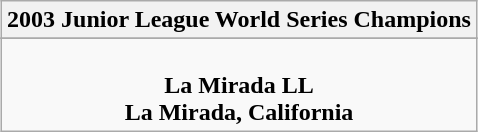<table class="wikitable" style="text-align: center; margin: 0 auto;">
<tr>
<th>2003 Junior League World Series Champions</th>
</tr>
<tr>
</tr>
<tr>
<td><br><strong>La Mirada LL</strong><br><strong>La Mirada, California</strong></td>
</tr>
</table>
